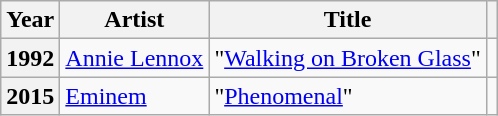<table class="wikitable plainrowheaders" style="margin-right: 0;">
<tr>
<th scope="col">Year</th>
<th scope="col">Artist</th>
<th scope="col">Title</th>
<th scope="col"></th>
</tr>
<tr>
<th scope="row">1992</th>
<td><a href='#'>Annie Lennox</a></td>
<td>"<a href='#'>Walking on Broken Glass</a>"</td>
<td style="text-align: center;"></td>
</tr>
<tr>
<th scope="row">2015</th>
<td><a href='#'>Eminem</a></td>
<td>"<a href='#'>Phenomenal</a>"</td>
<td style="text-align: center;"></td>
</tr>
</table>
